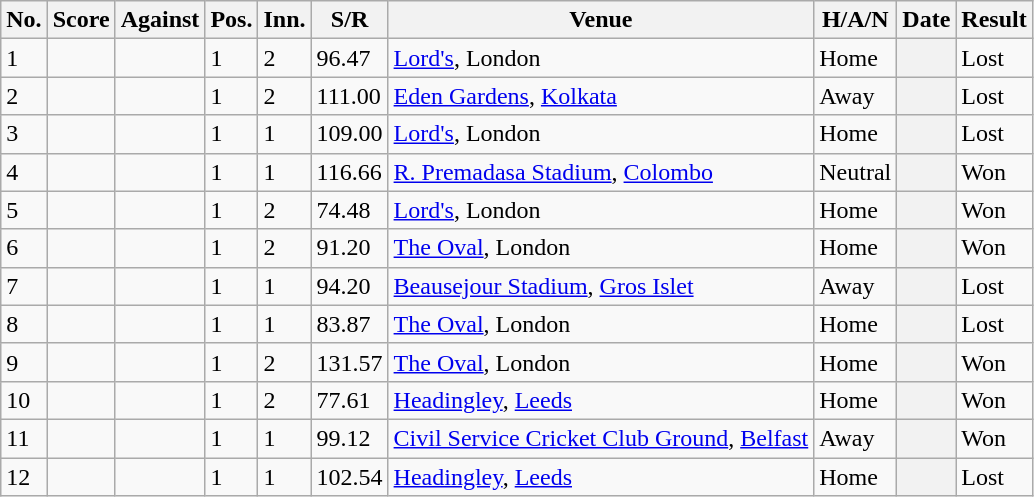<table class="wikitable sortable plainrowheaders">
<tr>
<th scope="col">No.</th>
<th scope="col">Score</th>
<th scope="col">Against</th>
<th scope="col">Pos.</th>
<th scope="col">Inn.</th>
<th scope="col">S/R</th>
<th scope="col">Venue</th>
<th scope="col">H/A/N</th>
<th scope="col">Date</th>
<th scope="col">Result</th>
</tr>
<tr>
<td>1</td>
<td></td>
<td></td>
<td>1</td>
<td>2</td>
<td>96.47</td>
<td><a href='#'>Lord's</a>, London</td>
<td>Home</td>
<th scope="row"></th>
<td>Lost</td>
</tr>
<tr>
<td>2</td>
<td></td>
<td></td>
<td>1</td>
<td>2</td>
<td>111.00</td>
<td><a href='#'>Eden Gardens</a>, <a href='#'>Kolkata</a></td>
<td>Away</td>
<th scope="row"></th>
<td>Lost</td>
</tr>
<tr>
<td>3</td>
<td></td>
<td></td>
<td>1</td>
<td>1</td>
<td>109.00</td>
<td><a href='#'>Lord's</a>, London</td>
<td>Home</td>
<th scope="row"></th>
<td>Lost</td>
</tr>
<tr>
<td>4</td>
<td></td>
<td></td>
<td>1</td>
<td>1</td>
<td>116.66</td>
<td><a href='#'>R. Premadasa Stadium</a>, <a href='#'>Colombo</a></td>
<td>Neutral</td>
<th scope="row"></th>
<td>Won</td>
</tr>
<tr>
<td>5</td>
<td></td>
<td></td>
<td>1</td>
<td>2</td>
<td>74.48</td>
<td><a href='#'>Lord's</a>, London</td>
<td>Home</td>
<th scope="row"></th>
<td>Won</td>
</tr>
<tr>
<td>6</td>
<td></td>
<td></td>
<td>1</td>
<td>2</td>
<td>91.20</td>
<td><a href='#'>The Oval</a>, London</td>
<td>Home</td>
<th scope="row"></th>
<td>Won</td>
</tr>
<tr>
<td>7</td>
<td></td>
<td></td>
<td>1</td>
<td>1</td>
<td>94.20</td>
<td><a href='#'>Beausejour Stadium</a>, <a href='#'>Gros Islet</a></td>
<td>Away</td>
<th scope="row"></th>
<td>Lost</td>
</tr>
<tr>
<td>8</td>
<td></td>
<td></td>
<td>1</td>
<td>1</td>
<td>83.87</td>
<td><a href='#'>The Oval</a>, London</td>
<td>Home</td>
<th scope="row"></th>
<td>Lost</td>
</tr>
<tr>
<td>9</td>
<td></td>
<td></td>
<td>1</td>
<td>2</td>
<td>131.57</td>
<td><a href='#'>The Oval</a>, London</td>
<td>Home</td>
<th scope="row"></th>
<td>Won</td>
</tr>
<tr>
<td>10</td>
<td></td>
<td></td>
<td>1</td>
<td>2</td>
<td>77.61</td>
<td><a href='#'>Headingley</a>, <a href='#'>Leeds</a></td>
<td>Home</td>
<th scope="row"></th>
<td>Won</td>
</tr>
<tr>
<td>11</td>
<td></td>
<td></td>
<td>1</td>
<td>1</td>
<td>99.12</td>
<td><a href='#'>Civil Service Cricket Club Ground</a>, <a href='#'>Belfast</a></td>
<td>Away</td>
<th scope="row"></th>
<td>Won</td>
</tr>
<tr>
<td>12</td>
<td></td>
<td></td>
<td>1</td>
<td>1</td>
<td>102.54</td>
<td><a href='#'>Headingley</a>, <a href='#'>Leeds</a></td>
<td>Home</td>
<th scope="row"></th>
<td>Lost</td>
</tr>
</table>
